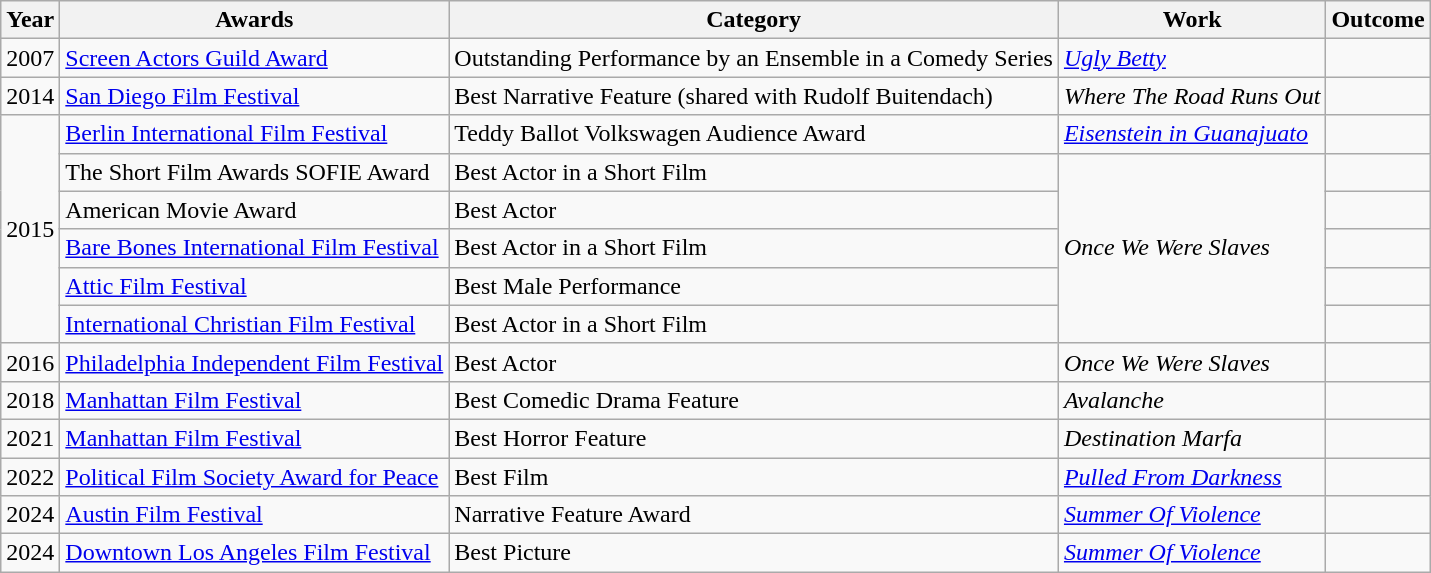<table class="wikitable">
<tr>
<th>Year</th>
<th>Awards</th>
<th>Category</th>
<th>Work</th>
<th>Outcome</th>
</tr>
<tr>
<td>2007</td>
<td><a href='#'>Screen Actors Guild Award</a></td>
<td Screen Actors Guild Award for Outstanding Performance by an Ensemble in a Comedy Series>Outstanding Performance by an Ensemble in a Comedy Series</td>
<td><em><a href='#'>Ugly Betty</a></em></td>
<td></td>
</tr>
<tr>
<td>2014</td>
<td><a href='#'>San Diego Film Festival</a></td>
<td>Best Narrative Feature (shared with Rudolf Buitendach)</td>
<td><em>Where The Road Runs Out</em></td>
<td></td>
</tr>
<tr>
<td rowspan="6">2015</td>
<td><a href='#'>Berlin International Film Festival</a></td>
<td>Teddy Ballot Volkswagen Audience Award</td>
<td><em><a href='#'>Eisenstein in Guanajuato</a></em></td>
<td></td>
</tr>
<tr>
<td>The Short Film Awards SOFIE Award</td>
<td>Best Actor in a Short Film</td>
<td rowspan="5"><em>Once We Were Slaves</em></td>
<td></td>
</tr>
<tr>
<td>American Movie Award</td>
<td>Best Actor</td>
<td></td>
</tr>
<tr>
<td><a href='#'>Bare Bones International Film Festival</a></td>
<td>Best Actor in a Short Film</td>
<td></td>
</tr>
<tr>
<td><a href='#'>Attic Film Festival</a></td>
<td>Best Male Performance</td>
<td></td>
</tr>
<tr>
<td><a href='#'>International Christian Film Festival</a></td>
<td>Best Actor in a Short Film</td>
<td></td>
</tr>
<tr>
<td>2016</td>
<td><a href='#'>Philadelphia Independent Film Festival</a></td>
<td>Best Actor</td>
<td><em>Once We Were Slaves</em></td>
<td></td>
</tr>
<tr>
<td>2018</td>
<td><a href='#'>Manhattan Film Festival</a></td>
<td>Best Comedic Drama Feature</td>
<td><em>Avalanche</em></td>
<td></td>
</tr>
<tr>
<td>2021</td>
<td><a href='#'>Manhattan Film Festival</a></td>
<td>Best Horror Feature</td>
<td><em>Destination Marfa</em></td>
<td></td>
</tr>
<tr>
<td>2022</td>
<td><a href='#'>Political Film Society Award for Peace</a></td>
<td>Best Film</td>
<td><em><a href='#'>Pulled From Darkness</a></em></td>
<td></td>
</tr>
<tr>
<td>2024</td>
<td><a href='#'>Austin Film Festival</a></td>
<td>Narrative Feature Award</td>
<td><em><a href='#'>Summer Of Violence</a></em></td>
<td></td>
</tr>
<tr>
<td>2024</td>
<td><a href='#'>Downtown Los Angeles Film Festival</a></td>
<td>Best Picture</td>
<td><em><a href='#'>Summer Of Violence</a></em></td>
<td></td>
</tr>
</table>
